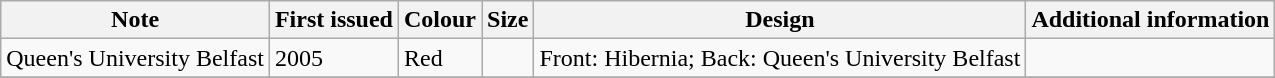<table class="wikitable">
<tr>
<th>Note</th>
<th>First issued</th>
<th>Colour</th>
<th>Size</th>
<th>Design</th>
<th>Additional information</th>
</tr>
<tr>
<td>Queen's University Belfast</td>
<td>2005</td>
<td>Red</td>
<td></td>
<td>Front: Hibernia; Back: Queen's University Belfast</td>
<td></td>
</tr>
<tr>
</tr>
</table>
